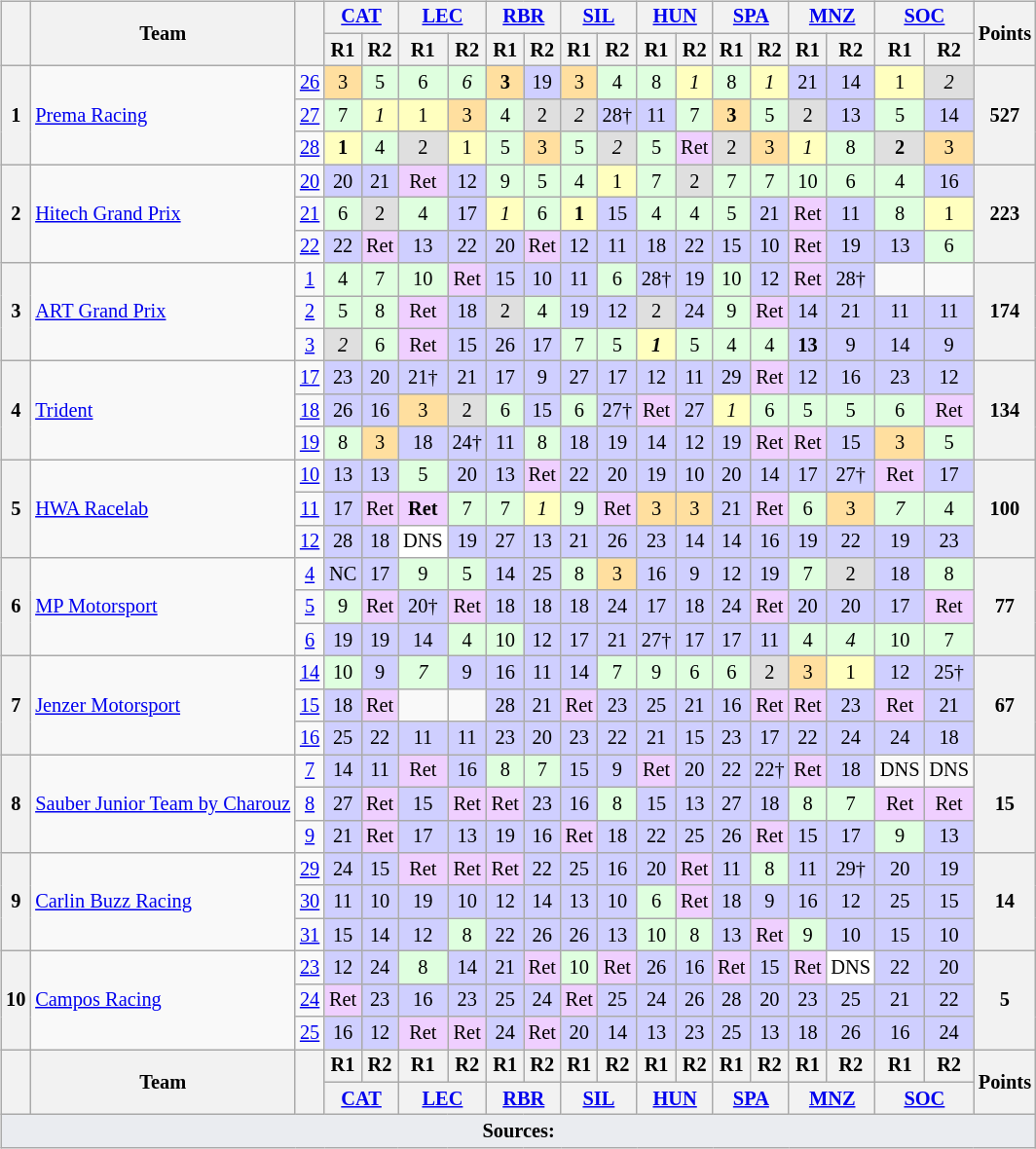<table>
<tr>
<td style="vertical-align:top; text-align:center"><br><table class="wikitable" style="font-size: 85%;">
<tr style="vertical-align:middle;">
<th rowspan="2" style="vertical-align:middle"></th>
<th rowspan="2" style="vertical-align:middle;background">Team</th>
<th rowspan="2" style="vertical-align:middle"></th>
<th colspan="2"><a href='#'>CAT</a><br></th>
<th colspan="2"><a href='#'>LEC</a><br></th>
<th colspan="2"><a href='#'>RBR</a><br></th>
<th colspan="2"><a href='#'>SIL</a><br></th>
<th colspan="2"><a href='#'>HUN</a><br></th>
<th colspan="2"><a href='#'>SPA</a><br></th>
<th colspan="2"><a href='#'>MNZ</a><br></th>
<th colspan="2"><a href='#'>SOC</a><br></th>
<th rowspan="2" style="vertical-align:middle">Points</th>
</tr>
<tr>
<th>R1</th>
<th>R2</th>
<th>R1</th>
<th>R2</th>
<th>R1</th>
<th>R2</th>
<th>R1</th>
<th>R2</th>
<th>R1</th>
<th>R2</th>
<th>R1</th>
<th>R2</th>
<th>R1</th>
<th>R2</th>
<th>R1</th>
<th>R2</th>
</tr>
<tr>
<th rowspan="3">1</th>
<td rowspan="3" align="left"> <a href='#'>Prema Racing</a></td>
<td><a href='#'>26</a></td>
<td style="background:#FFDF9F;">3</td>
<td style="background:#DFFFDF;">5</td>
<td style="background:#DFFFDF;">6</td>
<td style="background:#DFFFDF;"><em>6</em></td>
<td style="background:#FFDF9F;"><strong>3</strong></td>
<td style="background:#cfcfff;">19</td>
<td style="background:#FFDF9F;">3</td>
<td style="background:#DFFFDF;">4</td>
<td style="background:#DFFFDF;">8</td>
<td style="background:#FFFFBF;"><em>1</em></td>
<td style="background:#DFFFDF;">8</td>
<td style="background:#FFFFBF;"><em>1</em></td>
<td style="background:#cfcfff;">21</td>
<td style="background:#cfcfff;">14</td>
<td style="background:#FFFFBF;">1</td>
<td style="background:#DFDFDF;"><em>2</em></td>
<th rowspan="3">527</th>
</tr>
<tr>
<td><a href='#'>27</a></td>
<td style="background:#DFFFDF;">7</td>
<td style="background:#FFFFBF;"><em>1</em></td>
<td style="background:#FFFFBF;">1</td>
<td style="background:#FFDF9F;">3</td>
<td style="background:#DFFFDF;">4</td>
<td style="background:#DFDFDF;">2</td>
<td style="background:#DFDFDF;"><em>2</em></td>
<td style="background:#cfcfff;">28†</td>
<td style="background:#cfcfff;">11</td>
<td style="background:#DFFFDF;">7</td>
<td style="background:#FFDF9F;"><strong>3</strong></td>
<td style="background:#DFFFDF;">5</td>
<td style="background:#DFDFDF;">2</td>
<td style="background:#cfcfff;">13</td>
<td style="background:#DFFFDF;">5</td>
<td style="background:#cfcfff;">14</td>
</tr>
<tr>
<td><a href='#'>28</a></td>
<td style="background:#FFFFBF;"><strong>1</strong></td>
<td style="background:#DFFFDF;">4</td>
<td style="background:#DFDFDF;">2</td>
<td style="background:#FFFFBF;">1</td>
<td style="background:#DFFFDF;">5</td>
<td style="background:#FFDF9F;">3</td>
<td style="background:#DFFFDF;">5</td>
<td style="background:#DFDFDF;"><em>2</em></td>
<td style="background:#DFFFDF;">5</td>
<td style="background:#efcfff;">Ret</td>
<td style="background:#DFDFDF;">2</td>
<td style="background:#FFDF9F;">3</td>
<td style="background:#FFFFBF;"><em>1</em></td>
<td style="background:#DFFFDF;">8</td>
<td style="background:#DFDFDF;"><strong>2</strong></td>
<td style="background:#FFDF9F;">3</td>
</tr>
<tr>
<th rowspan="3">2</th>
<td rowspan="3" align="left"> <a href='#'>Hitech Grand Prix</a></td>
<td><a href='#'>20</a></td>
<td style="background:#cfcfff;">20</td>
<td style="background:#cfcfff;">21</td>
<td style="background:#efcfff;">Ret</td>
<td style="background:#cfcfff;">12</td>
<td style="background:#DFFFDF;">9</td>
<td style="background:#DFFFDF;">5</td>
<td style="background:#DFFFDF;">4</td>
<td style="background:#FFFFBF;">1</td>
<td style="background:#DFFFDF;">7</td>
<td style="background:#DFDFDF;">2</td>
<td style="background:#DFFFDF;">7</td>
<td style="background:#DFFFDF;">7</td>
<td style="background:#DFFFDF;">10</td>
<td style="background:#DFFFDF;">6</td>
<td style="background:#DFFFDF;">4</td>
<td style="background:#cfcfff;">16</td>
<th rowspan="3">223</th>
</tr>
<tr>
<td><a href='#'>21</a></td>
<td style="background:#DFFFDF;">6</td>
<td style="background:#DFDFDF;">2</td>
<td style="background:#DFFFDF;">4</td>
<td style="background:#cfcfff;">17</td>
<td style="background:#FFFFBF;"><em>1</em></td>
<td style="background:#DFFFDF;">6</td>
<td style="background:#FFFFBF;"><strong>1</strong></td>
<td style="background:#cfcfff;">15</td>
<td style="background:#DFFFDF;">4</td>
<td style="background:#DFFFDF;">4</td>
<td style="background:#DFFFDF;">5</td>
<td style="background:#cfcfff;">21</td>
<td style="background:#efcfff;">Ret</td>
<td style="background:#cfcfff;">11</td>
<td style="background:#DFFFDF;">8</td>
<td style="background:#FFFFBF;">1</td>
</tr>
<tr>
<td><a href='#'>22</a></td>
<td style="background:#cfcfff;">22</td>
<td style="background:#efcfff;">Ret</td>
<td style="background:#cfcfff;">13</td>
<td style="background:#cfcfff;">22</td>
<td style="background:#cfcfff;">20</td>
<td style="background:#efcfff;">Ret</td>
<td style="background:#cfcfff;">12</td>
<td style="background:#cfcfff;">11</td>
<td style="background:#cfcfff;">18</td>
<td style="background:#cfcfff;">22</td>
<td style="background:#cfcfff;">15</td>
<td style="background:#cfcfff;">10</td>
<td style="background:#efcfff;">Ret</td>
<td style="background:#cfcfff;">19</td>
<td style="background:#cfcfff;">13</td>
<td style="background:#DFFFDF;">6</td>
</tr>
<tr>
<th rowspan="3">3</th>
<td rowspan="3" align="left"> <a href='#'>ART Grand Prix</a></td>
<td><a href='#'>1</a></td>
<td style="background:#DFFFDF;">4</td>
<td style="background:#DFFFDF;">7</td>
<td style="background:#DFFFDF;">10</td>
<td style="background:#efcfff;">Ret</td>
<td style="background:#cfcfff;">15</td>
<td style="background:#cfcfff;">10</td>
<td style="background:#cfcfff;">11</td>
<td style="background:#DFFFDF;">6</td>
<td style="background:#cfcfff;">28†</td>
<td style="background:#cfcfff;">19</td>
<td style="background:#DFFFDF;">10</td>
<td style="background:#cfcfff;">12</td>
<td style="background:#efcfff;">Ret</td>
<td style="background:#cfcfff;">28†</td>
<td></td>
<td></td>
<th rowspan="3">174</th>
</tr>
<tr>
<td><a href='#'>2</a></td>
<td style="background:#DFFFDF;">5</td>
<td style="background:#DFFFDF;">8</td>
<td style="background:#efcfff;">Ret</td>
<td style="background:#cfcfff;">18</td>
<td style="background:#DFDFDF;">2</td>
<td style="background:#DFFFDF;">4</td>
<td style="background:#cfcfff;">19</td>
<td style="background:#cfcfff;">12</td>
<td style="background:#DFDFDF;">2</td>
<td style="background:#cfcfff;">24</td>
<td style="background:#DFFFDF;">9</td>
<td style="background:#efcfff;">Ret</td>
<td style="background:#cfcfff;">14</td>
<td style="background:#cfcfff;">21</td>
<td style="background:#cfcfff;">11</td>
<td style="background:#cfcfff;">11</td>
</tr>
<tr>
<td><a href='#'>3</a></td>
<td style="background:#DFDFDF;"><em>2</em></td>
<td style="background:#DFFFDF;">6</td>
<td style="background:#efcfff;">Ret</td>
<td style="background:#cfcfff;">15</td>
<td style="background:#cfcfff;">26</td>
<td style="background:#cfcfff;">17</td>
<td style="background:#DFFFDF;">7</td>
<td style="background:#DFFFDF;">5</td>
<td style="background:#FFFFBF;"><strong><em>1</em></strong></td>
<td style="background:#DFFFDF;">5</td>
<td style="background:#DFFFDF;">4</td>
<td style="background:#DFFFDF;">4</td>
<td style="background:#cfcfff;"><strong>13</strong></td>
<td style="background:#cfcfff;">9</td>
<td style="background:#cfcfff;">14</td>
<td style="background:#cfcfff;">9</td>
</tr>
<tr>
<th rowspan="3">4</th>
<td rowspan="3" align="left"> <a href='#'>Trident</a></td>
<td><a href='#'>17</a></td>
<td style="background:#cfcfff;">23</td>
<td style="background:#cfcfff;">20</td>
<td style="background:#cfcfff;">21†</td>
<td style="background:#cfcfff;">21</td>
<td style="background:#cfcfff;">17</td>
<td style="background:#cfcfff;">9</td>
<td style="background:#cfcfff;">27</td>
<td style="background:#cfcfff;">17</td>
<td style="background:#cfcfff;">12</td>
<td style="background:#cfcfff;">11</td>
<td style="background:#cfcfff;">29</td>
<td style="background:#efcfff;">Ret</td>
<td style="background:#cfcfff;">12</td>
<td style="background:#cfcfff;">16</td>
<td style="background:#cfcfff;">23</td>
<td style="background:#cfcfff;">12</td>
<th rowspan="3">134</th>
</tr>
<tr>
<td><a href='#'>18</a></td>
<td style="background:#cfcfff;">26</td>
<td style="background:#cfcfff;">16</td>
<td style="background:#FFDF9F;">3</td>
<td style="background:#DFDFDF;">2</td>
<td style="background:#DFFFDF;">6</td>
<td style="background:#cfcfff;">15</td>
<td style="background:#DFFFDF;">6</td>
<td style="background:#cfcfff;">27†</td>
<td style="background:#efcfff;">Ret</td>
<td style="background:#cfcfff;">27</td>
<td style="background:#FFFFBF;"><em>1</em></td>
<td style="background:#DFFFDF;">6</td>
<td style="background:#DFFFDF;">5</td>
<td style="background:#DFFFDF;">5</td>
<td style="background:#DFFFDF;">6</td>
<td style="background:#efcfff;">Ret</td>
</tr>
<tr>
<td><a href='#'>19</a></td>
<td style="background:#DFFFDF;">8</td>
<td style="background:#FFDF9F;">3</td>
<td style="background:#cfcfff;">18</td>
<td style="background:#cfcfff;">24†</td>
<td style="background:#cfcfff;">11</td>
<td style="background:#DFFFDF;">8</td>
<td style="background:#cfcfff;">18</td>
<td style="background:#cfcfff;">19</td>
<td style="background:#cfcfff;">14</td>
<td style="background:#cfcfff;">12</td>
<td style="background:#cfcfff;">19</td>
<td style="background:#efcfff;">Ret</td>
<td style="background:#efcfff;">Ret</td>
<td style="background:#cfcfff;">15</td>
<td style="background:#FFDF9F;">3</td>
<td style="background:#DFFFDF;">5</td>
</tr>
<tr>
<th rowspan="3">5</th>
<td rowspan="3" align="left"> <a href='#'>HWA Racelab</a></td>
<td><a href='#'>10</a></td>
<td style="background:#cfcfff;">13</td>
<td style="background:#cfcfff;">13</td>
<td style="background:#DFFFDF;">5</td>
<td style="background:#cfcfff;">20</td>
<td style="background:#cfcfff;">13</td>
<td style="background:#efcfff;">Ret</td>
<td style="background:#cfcfff;">22</td>
<td style="background:#cfcfff;">20</td>
<td style="background:#cfcfff;">19</td>
<td style="background:#cfcfff;">10</td>
<td style="background:#cfcfff;">20</td>
<td style="background:#cfcfff;">14</td>
<td style="background:#cfcfff;">17</td>
<td style="background:#cfcfff;">27†</td>
<td style="background:#efcfff;">Ret</td>
<td style="background:#cfcfff;">17</td>
<th rowspan="3">100</th>
</tr>
<tr>
<td><a href='#'>11</a></td>
<td style="background:#cfcfff;">17</td>
<td style="background:#efcfff;">Ret</td>
<td style="background:#efcfff;"><strong>Ret</strong></td>
<td style="background:#DFFFDF;">7</td>
<td style="background:#DFFFDF;">7</td>
<td style="background:#FFFFBF;"><em>1</em></td>
<td style="background:#DFFFDF;">9</td>
<td style="background:#efcfff;">Ret</td>
<td style="background:#FFDF9F;">3</td>
<td style="background:#FFDF9F;">3</td>
<td style="background:#cfcfff;">21</td>
<td style="background:#efcfff;">Ret</td>
<td style="background:#DFFFDF;">6</td>
<td style="background:#FFDF9F;">3</td>
<td style="background:#DFFFDF;"><em>7</em></td>
<td style="background:#DFFFDF;">4</td>
</tr>
<tr>
<td><a href='#'>12</a></td>
<td style="background:#cfcfff;">28</td>
<td style="background:#cfcfff;">18</td>
<td style="background:#ffffff;">DNS</td>
<td style="background:#cfcfff;">19</td>
<td style="background:#cfcfff;">27</td>
<td style="background:#cfcfff;">13</td>
<td style="background:#cfcfff;">21</td>
<td style="background:#cfcfff;">26</td>
<td style="background:#cfcfff;">23</td>
<td style="background:#cfcfff;">14</td>
<td style="background:#cfcfff;">14</td>
<td style="background:#cfcfff;">16</td>
<td style="background:#cfcfff;">19</td>
<td style="background:#cfcfff;">22</td>
<td style="background:#cfcfff;">19</td>
<td style="background:#cfcfff;">23</td>
</tr>
<tr>
<th rowspan="3">6</th>
<td rowspan="3" align="left"> <a href='#'>MP Motorsport</a></td>
<td><a href='#'>4</a></td>
<td style="background:#cfcfff;">NC</td>
<td style="background:#cfcfff;">17</td>
<td style="background:#DFFFDF;">9</td>
<td style="background:#DFFFDF;">5</td>
<td style="background:#cfcfff;">14</td>
<td style="background:#cfcfff;">25</td>
<td style="background:#DFFFDF;">8</td>
<td style="background:#FFDF9F;">3</td>
<td style="background:#cfcfff;">16</td>
<td style="background:#cfcfff;">9</td>
<td style="background:#cfcfff;">12</td>
<td style="background:#cfcfff;">19</td>
<td style="background:#DFFFDF;">7</td>
<td style="background:#DFDFDF;">2</td>
<td style="background:#cfcfff;">18</td>
<td style="background:#DFFFDF;">8</td>
<th rowspan="3">77</th>
</tr>
<tr>
<td><a href='#'>5</a></td>
<td style="background:#DFFFDF;">9</td>
<td style="background:#efcfff;">Ret</td>
<td style="background:#cfcfff;">20†</td>
<td style="background:#efcfff;">Ret</td>
<td style="background:#cfcfff;">18</td>
<td style="background:#cfcfff;">18</td>
<td style="background:#cfcfff;">18</td>
<td style="background:#cfcfff;">24</td>
<td style="background:#cfcfff;">17</td>
<td style="background:#cfcfff;">18</td>
<td style="background:#cfcfff;">24</td>
<td style="background:#efcfff;">Ret</td>
<td style="background:#cfcfff;">20</td>
<td style="background:#cfcfff;">20</td>
<td style="background:#cfcfff;">17</td>
<td style="background:#efcfff;">Ret</td>
</tr>
<tr>
<td><a href='#'>6</a></td>
<td style="background:#cfcfff;">19</td>
<td style="background:#cfcfff;">19</td>
<td style="background:#cfcfff;">14</td>
<td style="background:#DFFFDF;">4</td>
<td style="background:#DFFFDF;">10</td>
<td style="background:#cfcfff;">12</td>
<td style="background:#cfcfff;">17</td>
<td style="background:#cfcfff;">21</td>
<td style="background:#cfcfff;">27†</td>
<td style="background:#cfcfff;">17</td>
<td style="background:#cfcfff;">17</td>
<td style="background:#cfcfff;">11</td>
<td style="background:#DFFFDF;">4</td>
<td style="background:#DFFFDF;"><em>4</em></td>
<td style="background:#DFFFDF;">10</td>
<td style="background:#DFFFDF;">7</td>
</tr>
<tr>
<th rowspan="3">7</th>
<td rowspan="3" align="left"> <a href='#'>Jenzer Motorsport</a></td>
<td><a href='#'>14</a></td>
<td style="background:#DFFFDF;">10</td>
<td style="background:#cfcfff;">9</td>
<td style="background:#DFFFDF;"><em>7</em></td>
<td style="background:#cfcfff;">9</td>
<td style="background:#cfcfff;">16</td>
<td style="background:#cfcfff;">11</td>
<td style="background:#cfcfff;">14</td>
<td style="background:#DFFFDF;">7</td>
<td style="background:#DFFFDF;">9</td>
<td style="background:#DFFFDF;">6</td>
<td style="background:#DFFFDF;">6</td>
<td style="background:#DFDFDF;">2</td>
<td style="background:#FFDF9F;">3</td>
<td style="background:#FFFFBF;">1</td>
<td style="background:#cfcfff;">12</td>
<td style="background:#cfcfff;">25†</td>
<th rowspan="3">67</th>
</tr>
<tr>
<td><a href='#'>15</a></td>
<td style="background:#cfcfff;">18</td>
<td style="background:#efcfff;">Ret</td>
<td></td>
<td></td>
<td style="background:#cfcfff;">28</td>
<td style="background:#cfcfff;">21</td>
<td style="background:#efcfff;">Ret</td>
<td style="background:#cfcfff;">23</td>
<td style="background:#cfcfff;">25</td>
<td style="background:#cfcfff;">21</td>
<td style="background:#cfcfff;">16</td>
<td style="background:#efcfff;">Ret</td>
<td style="background:#efcfff;">Ret</td>
<td style="background:#cfcfff;">23</td>
<td style="background:#efcfff;">Ret</td>
<td style="background:#cfcfff;">21</td>
</tr>
<tr>
<td><a href='#'>16</a></td>
<td style="background:#cfcfff;">25</td>
<td style="background:#cfcfff;">22</td>
<td style="background:#cfcfff;">11</td>
<td style="background:#cfcfff;">11</td>
<td style="background:#cfcfff;">23</td>
<td style="background:#cfcfff;">20</td>
<td style="background:#cfcfff;">23</td>
<td style="background:#cfcfff;">22</td>
<td style="background:#cfcfff;">21</td>
<td style="background:#cfcfff;">15</td>
<td style="background:#cfcfff;">23</td>
<td style="background:#cfcfff;">17</td>
<td style="background:#cfcfff;">22</td>
<td style="background:#cfcfff;">24</td>
<td style="background:#cfcfff;">24</td>
<td style="background:#cfcfff;">18</td>
</tr>
<tr>
<th rowspan="3">8</th>
<td rowspan="3" align="left" nowrap> <a href='#'>Sauber Junior Team by Charouz</a></td>
<td><a href='#'>7</a></td>
<td style="background:#cfcfff;">14</td>
<td style="background:#cfcfff;">11</td>
<td style="background:#efcfff;">Ret</td>
<td style="background:#cfcfff;">16</td>
<td style="background:#DFFFDF;">8</td>
<td style="background:#DFFFDF;">7</td>
<td style="background:#cfcfff;">15</td>
<td style="background:#cfcfff;">9</td>
<td style="background:#efcfff;">Ret</td>
<td style="background:#cfcfff;">20</td>
<td style="background:#cfcfff;">22</td>
<td style="background:#cfcfff;">22†</td>
<td style="background:#efcfff;">Ret</td>
<td style="background:#cfcfff;">18</td>
<td>DNS</td>
<td>DNS</td>
<th rowspan="3">15</th>
</tr>
<tr>
<td><a href='#'>8</a></td>
<td style="background:#cfcfff;">27</td>
<td style="background:#efcfff;">Ret</td>
<td style="background:#cfcfff;">15</td>
<td style="background:#efcfff;">Ret</td>
<td style="background:#efcfff;">Ret</td>
<td style="background:#cfcfff;">23</td>
<td style="background:#cfcfff;">16</td>
<td style="background:#DFFFDF;">8</td>
<td style="background:#cfcfff;">15</td>
<td style="background:#cfcfff;">13</td>
<td style="background:#cfcfff;">27</td>
<td style="background:#cfcfff;">18</td>
<td style="background:#DFFFDF;">8</td>
<td style="background:#DFFFDF;">7</td>
<td style="background:#efcfff;">Ret</td>
<td style="background:#efcfff;">Ret</td>
</tr>
<tr>
<td><a href='#'>9</a></td>
<td style="background:#cfcfff;">21</td>
<td style="background:#efcfff;">Ret</td>
<td style="background:#cfcfff;">17</td>
<td style="background:#cfcfff;">13</td>
<td style="background:#cfcfff;">19</td>
<td style="background:#cfcfff;">16</td>
<td style="background:#efcfff;">Ret</td>
<td style="background:#cfcfff;">18</td>
<td style="background:#cfcfff;">22</td>
<td style="background:#cfcfff;">25</td>
<td style="background:#cfcfff;">26</td>
<td style="background:#efcfff;">Ret</td>
<td style="background:#cfcfff;">15</td>
<td style="background:#cfcfff;">17</td>
<td style="background:#DFFFDF;">9</td>
<td style="background:#cfcfff;">13</td>
</tr>
<tr>
<th rowspan="3">9</th>
<td rowspan="3" align="left"> <a href='#'>Carlin Buzz Racing</a></td>
<td><a href='#'>29</a></td>
<td style="background:#cfcfff;">24</td>
<td style="background:#cfcfff;">15</td>
<td style="background:#efcfff;">Ret</td>
<td style="background:#efcfff;">Ret</td>
<td style="background:#efcfff;">Ret</td>
<td style="background:#cfcfff;">22</td>
<td style="background:#cfcfff;">25</td>
<td style="background:#cfcfff;">16</td>
<td style="background:#cfcfff;">20</td>
<td style="background:#efcfff;">Ret</td>
<td style="background:#cfcfff;">11</td>
<td style="background:#DFFFDF;">8</td>
<td style="background:#cfcfff;">11</td>
<td style="background:#cfcfff;">29†</td>
<td style="background:#cfcfff;">20</td>
<td style="background:#cfcfff;">19</td>
<th rowspan="3">14</th>
</tr>
<tr>
<td><a href='#'>30</a></td>
<td style="background:#cfcfff;">11</td>
<td style="background:#cfcfff;">10</td>
<td style="background:#cfcfff;">19</td>
<td style="background:#cfcfff;">10</td>
<td style="background:#cfcfff;">12</td>
<td style="background:#cfcfff;">14</td>
<td style="background:#cfcfff;">13</td>
<td style="background:#cfcfff;">10</td>
<td style="background:#DFFFDF;">6</td>
<td style="background:#efcfff;">Ret</td>
<td style="background:#cfcfff;">18</td>
<td style="background:#cfcfff;">9</td>
<td style="background:#cfcfff;">16</td>
<td style="background:#cfcfff;">12</td>
<td style="background:#cfcfff;">25</td>
<td style="background:#cfcfff;">15</td>
</tr>
<tr>
<td><a href='#'>31</a></td>
<td style="background:#cfcfff;">15</td>
<td style="background:#cfcfff;">14</td>
<td style="background:#cfcfff;">12</td>
<td style="background:#DFFFDF;">8</td>
<td style="background:#cfcfff;">22</td>
<td style="background:#cfcfff;">26</td>
<td style="background:#cfcfff;">26</td>
<td style="background:#cfcfff;">13</td>
<td style="background:#DFFFDF;">10</td>
<td style="background:#DFFFDF;">8</td>
<td style="background:#cfcfff;">13</td>
<td style="background:#efcfff;">Ret</td>
<td style="background:#DFFFDF;">9</td>
<td style="background:#cfcfff;">10</td>
<td style="background:#cfcfff;">15</td>
<td style="background:#cfcfff;">10</td>
</tr>
<tr>
<th rowspan="3">10</th>
<td rowspan="3" align="left"> <a href='#'>Campos Racing</a></td>
<td><a href='#'>23</a></td>
<td style="background:#cfcfff;">12</td>
<td style="background:#cfcfff;">24</td>
<td style="background:#DFFFDF;">8</td>
<td style="background:#cfcfff;">14</td>
<td style="background:#cfcfff;">21</td>
<td style="background:#efcfff;">Ret</td>
<td style="background:#DFFFDF;">10</td>
<td style="background:#efcfff;">Ret</td>
<td style="background:#cfcfff;">26</td>
<td style="background:#cfcfff;">16</td>
<td style="background:#efcfff;">Ret</td>
<td style="background:#cfcfff;">15</td>
<td style="background:#efcfff;">Ret</td>
<td style="background:#ffffff;">DNS</td>
<td style="background:#cfcfff;">22</td>
<td style="background:#cfcfff;">20</td>
<th rowspan="3">5</th>
</tr>
<tr>
<td><a href='#'>24</a></td>
<td style="background:#efcfff;">Ret</td>
<td style="background:#cfcfff;">23</td>
<td style="background:#cfcfff;">16</td>
<td style="background:#cfcfff;">23</td>
<td style="background:#cfcfff;">25</td>
<td style="background:#cfcfff;">24</td>
<td style="background:#efcfff;">Ret</td>
<td style="background:#cfcfff;">25</td>
<td style="background:#cfcfff;">24</td>
<td style="background:#cfcfff;">26</td>
<td style="background:#cfcfff;">28</td>
<td style="background:#cfcfff;">20</td>
<td style="background:#cfcfff;">23</td>
<td style="background:#cfcfff;">25</td>
<td style="background:#cfcfff;">21</td>
<td style="background:#cfcfff;">22</td>
</tr>
<tr>
<td><a href='#'>25</a></td>
<td style="background:#cfcfff;">16</td>
<td style="background:#cfcfff;">12</td>
<td style="background:#efcfff;">Ret</td>
<td style="background:#efcfff;">Ret</td>
<td style="background:#cfcfff;">24</td>
<td style="background:#efcfff;">Ret</td>
<td style="background:#cfcfff;">20</td>
<td style="background:#cfcfff;">14</td>
<td style="background:#cfcfff;">13</td>
<td style="background:#cfcfff;">23</td>
<td style="background:#cfcfff;">25</td>
<td style="background:#cfcfff;">13</td>
<td style="background:#cfcfff;">18</td>
<td style="background:#cfcfff;">26</td>
<td style="background:#cfcfff;">16</td>
<td style="background:#cfcfff;">24</td>
</tr>
<tr>
<th rowspan="2"></th>
<th rowspan="2">Team</th>
<th rowspan="2"></th>
<th>R1</th>
<th>R2</th>
<th>R1</th>
<th>R2</th>
<th>R1</th>
<th>R2</th>
<th>R1</th>
<th>R2</th>
<th>R1</th>
<th>R2</th>
<th>R1</th>
<th>R2</th>
<th>R1</th>
<th>R2</th>
<th>R1</th>
<th>R2</th>
<th rowspan="2">Points</th>
</tr>
<tr>
<th colspan="2"><a href='#'>CAT</a><br></th>
<th colspan="2"><a href='#'>LEC</a><br></th>
<th colspan="2"><a href='#'>RBR</a><br></th>
<th colspan="2"><a href='#'>SIL</a><br></th>
<th colspan="2"><a href='#'>HUN</a><br></th>
<th colspan="2"><a href='#'>SPA</a><br></th>
<th colspan="2"><a href='#'>MNZ</a><br></th>
<th colspan="2"><a href='#'>SOC</a><br></th>
</tr>
<tr>
<td colspan="20" style="background-color:#EAECF0;text-align:center" align="bottom"><strong>Sources:</strong></td>
</tr>
</table>
</td>
<td style="vertical-align:top;"><br></td>
</tr>
</table>
